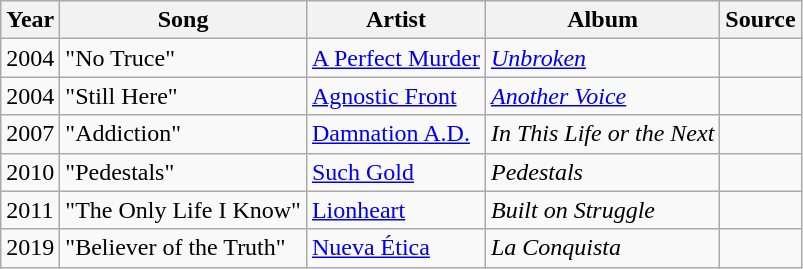<table class="wikitable sortable">
<tr>
<th>Year</th>
<th>Song</th>
<th>Artist</th>
<th>Album</th>
<th>Source</th>
</tr>
<tr>
<td>2004</td>
<td>"No Truce"</td>
<td><a href='#'>A Perfect Murder</a></td>
<td><em><a href='#'>Unbroken</a></em></td>
<td></td>
</tr>
<tr>
<td>2004</td>
<td>"Still Here"</td>
<td><a href='#'>Agnostic Front</a></td>
<td><em><a href='#'>Another Voice</a></em></td>
<td></td>
</tr>
<tr>
<td>2007</td>
<td>"Addiction"</td>
<td><a href='#'>Damnation A.D.</a></td>
<td><em>In This Life or the Next</em></td>
<td></td>
</tr>
<tr>
<td>2010</td>
<td>"Pedestals"</td>
<td><a href='#'>Such Gold</a></td>
<td><em>Pedestals</em></td>
<td></td>
</tr>
<tr>
<td>2011</td>
<td>"The Only Life I Know"</td>
<td><a href='#'>Lionheart</a></td>
<td><em>Built on Struggle</em></td>
<td></td>
</tr>
<tr>
<td>2019</td>
<td>"Believer of the Truth"</td>
<td><a href='#'>Nueva Ética</a></td>
<td><em>La Conquista</em></td>
<td></td>
</tr>
</table>
